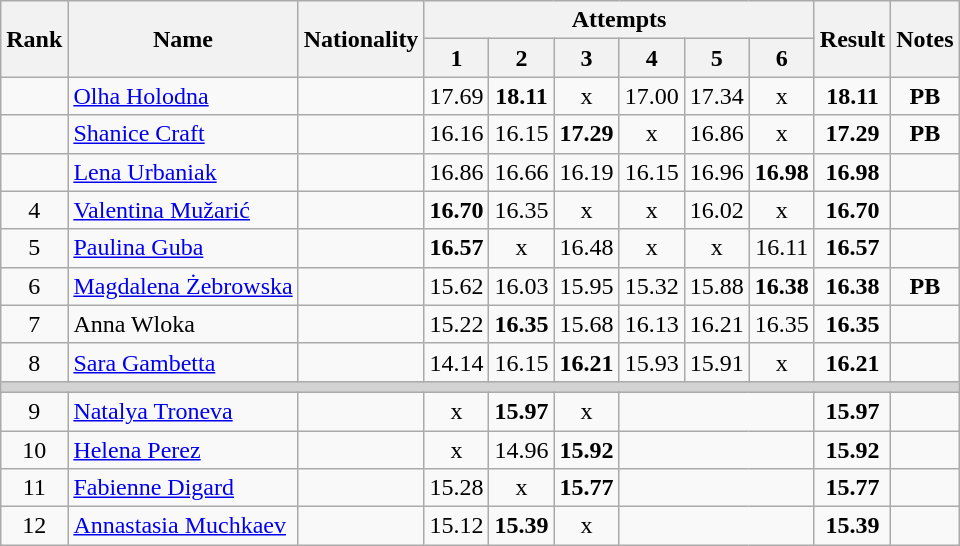<table class="wikitable sortable" style="text-align:center">
<tr>
<th rowspan=2>Rank</th>
<th rowspan=2>Name</th>
<th rowspan=2>Nationality</th>
<th colspan=6>Attempts</th>
<th rowspan=2>Result</th>
<th rowspan=2>Notes</th>
</tr>
<tr>
<th>1</th>
<th>2</th>
<th>3</th>
<th>4</th>
<th>5</th>
<th>6</th>
</tr>
<tr>
<td></td>
<td align=left><a href='#'>Olha Holodna</a></td>
<td align=left></td>
<td>17.69</td>
<td><strong>18.11</strong></td>
<td>x</td>
<td>17.00</td>
<td>17.34</td>
<td>x</td>
<td><strong>18.11</strong></td>
<td><strong>PB</strong></td>
</tr>
<tr>
<td></td>
<td align=left><a href='#'>Shanice Craft</a></td>
<td align=left></td>
<td>16.16</td>
<td>16.15</td>
<td><strong>17.29</strong></td>
<td>x</td>
<td>16.86</td>
<td>x</td>
<td><strong>17.29</strong></td>
<td><strong>PB</strong></td>
</tr>
<tr>
<td></td>
<td align=left><a href='#'>Lena Urbaniak</a></td>
<td align=left></td>
<td>16.86</td>
<td>16.66</td>
<td>16.19</td>
<td>16.15</td>
<td>16.96</td>
<td><strong>16.98</strong></td>
<td><strong>16.98</strong></td>
<td></td>
</tr>
<tr>
<td>4</td>
<td align=left><a href='#'>Valentina Mužarić</a></td>
<td align=left></td>
<td><strong>16.70</strong></td>
<td>16.35</td>
<td>x</td>
<td>x</td>
<td>16.02</td>
<td>x</td>
<td><strong>16.70</strong></td>
<td></td>
</tr>
<tr>
<td>5</td>
<td align=left><a href='#'>Paulina Guba</a></td>
<td align=left></td>
<td><strong>16.57</strong></td>
<td>x</td>
<td>16.48</td>
<td>x</td>
<td>x</td>
<td>16.11</td>
<td><strong>16.57</strong></td>
<td></td>
</tr>
<tr>
<td>6</td>
<td align=left><a href='#'>Magdalena Żebrowska</a></td>
<td align=left></td>
<td>15.62</td>
<td>16.03</td>
<td>15.95</td>
<td>15.32</td>
<td>15.88</td>
<td><strong>16.38</strong></td>
<td><strong>16.38</strong></td>
<td><strong>PB</strong></td>
</tr>
<tr>
<td>7</td>
<td align=left>Anna Wloka</td>
<td align=left></td>
<td>15.22</td>
<td><strong>16.35</strong></td>
<td>15.68</td>
<td>16.13</td>
<td>16.21</td>
<td>16.35</td>
<td><strong>16.35</strong></td>
<td></td>
</tr>
<tr>
<td>8</td>
<td align=left><a href='#'>Sara Gambetta</a></td>
<td align=left></td>
<td>14.14</td>
<td>16.15</td>
<td><strong>16.21</strong></td>
<td>15.93</td>
<td>15.91</td>
<td>x</td>
<td><strong>16.21</strong></td>
<td></td>
</tr>
<tr>
<td colspan=11 bgcolor=lightgray></td>
</tr>
<tr>
<td>9</td>
<td align=left><a href='#'>Natalya Troneva</a></td>
<td align=left></td>
<td>x</td>
<td><strong>15.97</strong></td>
<td>x</td>
<td colspan=3></td>
<td><strong>15.97</strong></td>
<td></td>
</tr>
<tr>
<td>10</td>
<td align=left><a href='#'>Helena Perez</a></td>
<td align=left></td>
<td>x</td>
<td>14.96</td>
<td><strong>15.92</strong></td>
<td colspan=3></td>
<td><strong>15.92</strong></td>
<td></td>
</tr>
<tr>
<td>11</td>
<td align=left><a href='#'>Fabienne Digard</a></td>
<td align=left></td>
<td>15.28</td>
<td>x</td>
<td><strong>15.77</strong></td>
<td colspan=3></td>
<td><strong>15.77</strong></td>
<td></td>
</tr>
<tr>
<td>12</td>
<td align=left><a href='#'>Annastasia Muchkaev</a></td>
<td align=left></td>
<td>15.12</td>
<td><strong>15.39</strong></td>
<td>x</td>
<td colspan=3></td>
<td><strong>15.39</strong></td>
<td></td>
</tr>
</table>
